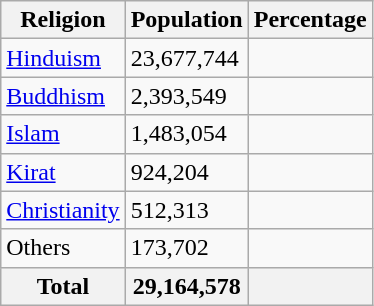<table class="wikitable sortable static-row-numbers static-row-header-text">
<tr>
<th class="unsortable">Religion</th>
<th>Population</th>
<th>Percentage</th>
</tr>
<tr>
<td><a href='#'>Hinduism</a></td>
<td>23,677,744</td>
<td></td>
</tr>
<tr>
<td><a href='#'>Buddhism</a></td>
<td>2,393,549</td>
<td></td>
</tr>
<tr>
<td><a href='#'>Islam</a></td>
<td>1,483,054</td>
<td></td>
</tr>
<tr>
<td><a href='#'>Kirat</a></td>
<td>924,204</td>
<td></td>
</tr>
<tr>
<td><a href='#'>Christianity</a></td>
<td>512,313</td>
<td></td>
</tr>
<tr>
<td>Others</td>
<td>173,702</td>
<td></td>
</tr>
<tr>
<th>Total</th>
<th>29,164,578</th>
<th></th>
</tr>
</table>
